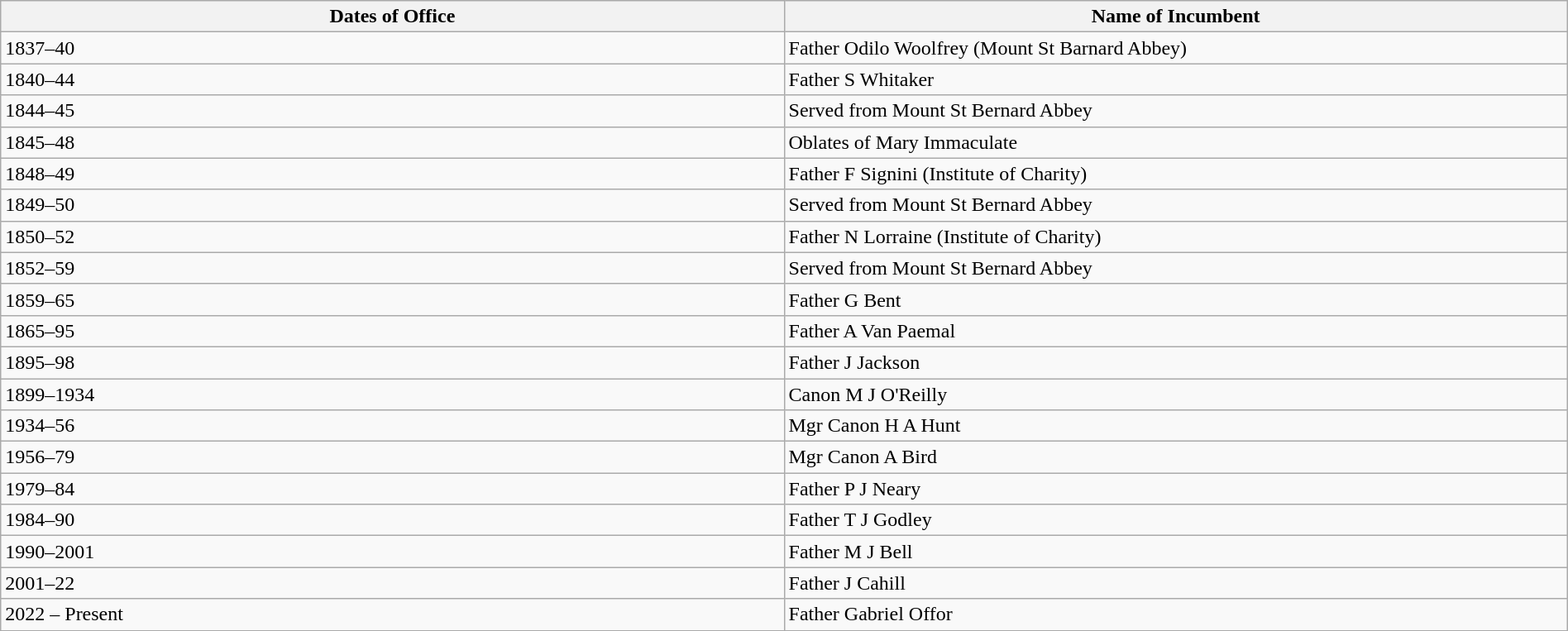<table width=100% class="wikitable">
<tr>
<th width=10%>Dates of Office</th>
<th width=10%>Name of Incumbent</th>
</tr>
<tr>
<td align="left">1837–40</td>
<td align="left">Father Odilo Woolfrey (Mount St Barnard Abbey)</td>
</tr>
<tr>
<td align="left">1840–44</td>
<td align="left">Father S Whitaker</td>
</tr>
<tr>
<td align="left">1844–45</td>
<td align="left">Served from Mount St Bernard Abbey</td>
</tr>
<tr>
<td align="left">1845–48</td>
<td align="left">Oblates of Mary Immaculate</td>
</tr>
<tr>
<td align="left">1848–49</td>
<td align="left">Father F Signini (Institute of Charity)</td>
</tr>
<tr>
<td align="left">1849–50</td>
<td Align="left">Served from Mount St Bernard Abbey</td>
</tr>
<tr>
<td align="left">1850–52</td>
<td Align="left">Father N Lorraine (Institute of Charity)</td>
</tr>
<tr>
<td align="left">1852–59</td>
<td align="left">Served from Mount St Bernard Abbey</td>
</tr>
<tr>
<td align="left">1859–65</td>
<td align="left">Father G Bent</td>
</tr>
<tr>
<td align="left">1865–95</td>
<td align="left">Father A Van Paemal</td>
</tr>
<tr>
<td align="left">1895–98</td>
<td align="left">Father J Jackson</td>
</tr>
<tr>
<td align="left">1899–1934</td>
<td align="left">Canon M J O'Reilly</td>
</tr>
<tr>
<td align="left">1934–56</td>
<td align="left">Mgr Canon H A Hunt</td>
</tr>
<tr>
<td align="left">1956–79</td>
<td align="left">Mgr Canon A Bird</td>
</tr>
<tr>
<td align="left">1979–84</td>
<td align="left">Father P J Neary</td>
</tr>
<tr>
<td align="left">1984–90</td>
<td align="left">Father T J Godley</td>
</tr>
<tr>
<td align="left">1990–2001</td>
<td align="left">Father M J Bell</td>
</tr>
<tr>
<td align="left">2001–22</td>
<td align="left">Father J Cahill</td>
</tr>
<tr>
<td align="left">2022 – Present</td>
<td align="left">Father Gabriel Offor</td>
</tr>
<tr>
</tr>
</table>
